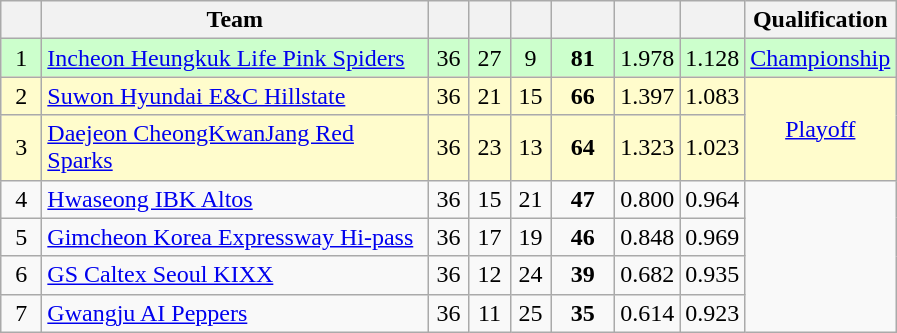<table class="wikitable" style="text-align:center;">
<tr>
<th width=20></th>
<th width=250>Team</th>
<th width=20></th>
<th width=20></th>
<th width=20></th>
<th width=35></th>
<th width=35></th>
<th width=35></th>
<th width=50>Qualification</th>
</tr>
<tr bgcolor=#ccffcc>
<td>1</td>
<td align=left><a href='#'>Incheon Heungkuk Life Pink Spiders</a></td>
<td>36</td>
<td>27</td>
<td>9</td>
<td><strong>81</strong></td>
<td>1.978</td>
<td>1.128</td>
<td><a href='#'>Championship</a></td>
</tr>
<tr bgcolor=#fffccc>
<td>2</td>
<td align=left><a href='#'>Suwon Hyundai E&C Hillstate</a></td>
<td>36</td>
<td>21</td>
<td>15</td>
<td><strong>66</strong></td>
<td>1.397</td>
<td>1.083</td>
<td rowspan="2"><a href='#'>Playoff</a></td>
</tr>
<tr bgcolor=#fffccc>
<td>3</td>
<td align=left><a href='#'>Daejeon CheongKwanJang Red Sparks</a></td>
<td>36</td>
<td>23</td>
<td>13</td>
<td><strong>64</strong></td>
<td>1.323</td>
<td>1.023</td>
</tr>
<tr 3>
<td>4</td>
<td align=left><a href='#'>Hwaseong IBK Altos</a></td>
<td>36</td>
<td>15</td>
<td>21</td>
<td><strong>47</strong></td>
<td>0.800</td>
<td>0.964</td>
</tr>
<tr>
<td>5</td>
<td align=left><a href='#'>Gimcheon Korea Expressway Hi-pass</a></td>
<td>36</td>
<td>17</td>
<td>19</td>
<td><strong>46</strong></td>
<td>0.848</td>
<td>0.969</td>
</tr>
<tr>
<td>6</td>
<td align=left><a href='#'>GS Caltex Seoul KIXX</a></td>
<td>36</td>
<td>12</td>
<td>24</td>
<td><strong>39</strong></td>
<td>0.682</td>
<td>0.935</td>
</tr>
<tr>
<td>7</td>
<td align=left><a href='#'>Gwangju AI Peppers</a></td>
<td>36</td>
<td>11</td>
<td>25</td>
<td><strong>35</strong></td>
<td>0.614</td>
<td>0.923</td>
</tr>
</table>
